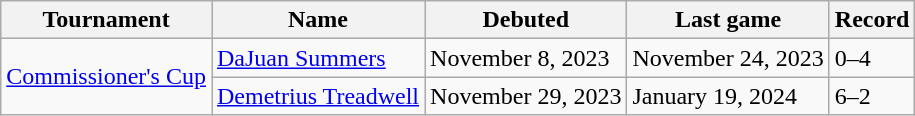<table class="wikitable">
<tr>
<th>Tournament</th>
<th>Name</th>
<th>Debuted</th>
<th>Last game</th>
<th>Record</th>
</tr>
<tr>
<td rowspan="2"><a href='#'>Commissioner's Cup</a></td>
<td><a href='#'>DaJuan Summers</a></td>
<td>November 8, 2023 </td>
<td>November 24, 2023 </td>
<td>0–4</td>
</tr>
<tr>
<td><a href='#'>Demetrius Treadwell</a></td>
<td>November 29, 2023 </td>
<td>January 19, 2024 </td>
<td>6–2</td>
</tr>
</table>
